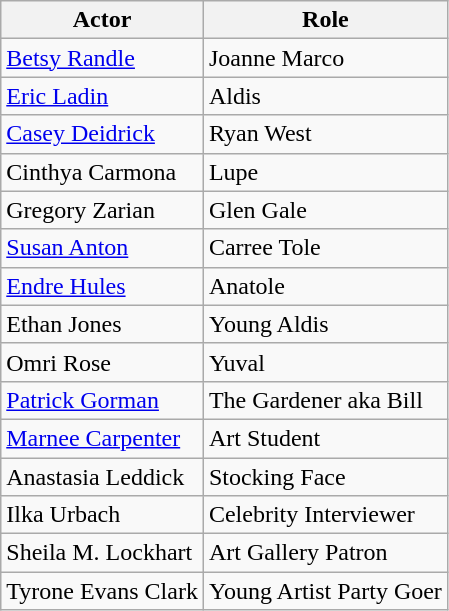<table class="wikitable">
<tr>
<th>Actor</th>
<th>Role</th>
</tr>
<tr>
<td><a href='#'>Betsy Randle</a></td>
<td>Joanne Marco</td>
</tr>
<tr>
<td><a href='#'>Eric Ladin</a></td>
<td>Aldis</td>
</tr>
<tr>
<td><a href='#'>Casey Deidrick</a></td>
<td>Ryan West</td>
</tr>
<tr>
<td>Cinthya Carmona</td>
<td>Lupe</td>
</tr>
<tr>
<td>Gregory Zarian</td>
<td>Glen Gale</td>
</tr>
<tr>
<td><a href='#'>Susan Anton</a></td>
<td>Carree Tole</td>
</tr>
<tr>
<td><a href='#'>Endre Hules</a></td>
<td>Anatole</td>
</tr>
<tr>
<td>Ethan Jones</td>
<td>Young Aldis</td>
</tr>
<tr>
<td>Omri Rose</td>
<td>Yuval</td>
</tr>
<tr>
<td><a href='#'>Patrick Gorman</a></td>
<td>The Gardener aka Bill</td>
</tr>
<tr>
<td><a href='#'>Marnee Carpenter</a></td>
<td>Art Student</td>
</tr>
<tr>
<td>Anastasia Leddick</td>
<td>Stocking Face</td>
</tr>
<tr>
<td>Ilka Urbach</td>
<td>Celebrity Interviewer</td>
</tr>
<tr>
<td>Sheila M. Lockhart</td>
<td>Art Gallery Patron</td>
</tr>
<tr>
<td>Tyrone Evans Clark</td>
<td>Young Artist Party Goer</td>
</tr>
</table>
